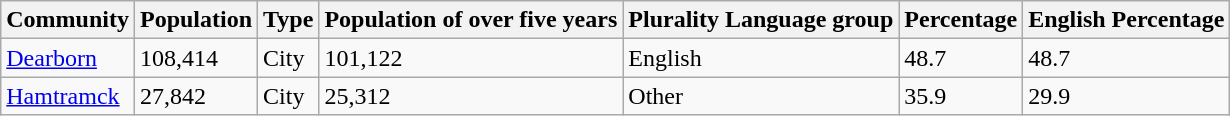<table class="wikitable sortable">
<tr>
<th>Community</th>
<th>Population</th>
<th>Type</th>
<th>Population of over five years</th>
<th>Plurality Language group</th>
<th>Percentage</th>
<th>English Percentage</th>
</tr>
<tr>
<td><a href='#'>Dearborn</a></td>
<td>108,414</td>
<td>City</td>
<td>101,122</td>
<td>English</td>
<td>48.7</td>
<td>48.7</td>
</tr>
<tr>
<td><a href='#'>Hamtramck</a></td>
<td>27,842</td>
<td>City</td>
<td>25,312</td>
<td>Other</td>
<td>35.9</td>
<td>29.9</td>
</tr>
</table>
